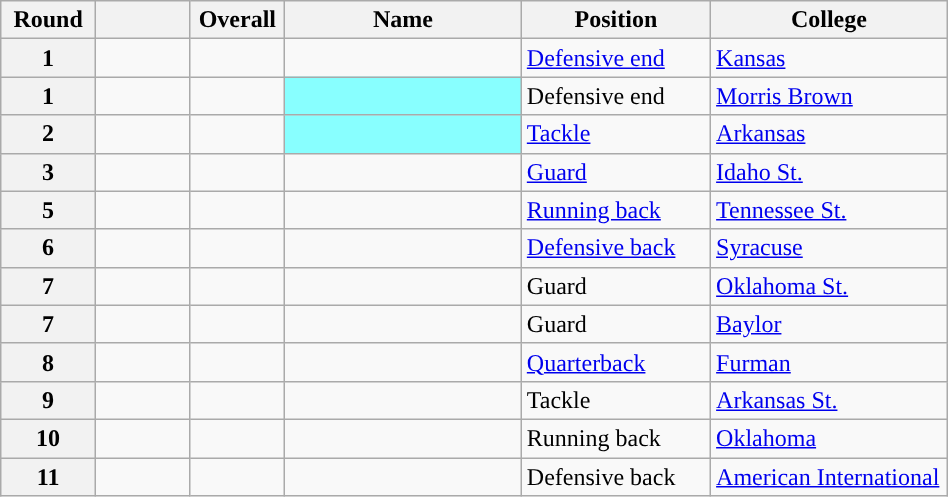<table class="wikitable sortable" style="width: 50%;">
<tr>
<th scope="col" style="width: 10%;">Round</th>
<th scope="col" style="width: 10%;"></th>
<th scope="col" style="width: 10%;">Overall</th>
<th scope="col" style="width: 25%;">Name</th>
<th scope="col" style="width: 20%;">Position</th>
<th scope="col" style="width: 25%;">College</th>
</tr>
<tr>
<th scope="row">1</th>
<td></td>
<td></td>
<td></td>
<td><a href='#'>Defensive end</a></td>
<td><a href='#'>Kansas</a></td>
</tr>
<tr>
<th scope="row">1</th>
<td></td>
<td></td>
<td style="background:#88FFFF;"> <sup></sup></td>
<td>Defensive end</td>
<td><a href='#'>Morris Brown</a></td>
</tr>
<tr>
<th scope="row">2</th>
<td></td>
<td></td>
<td style="background:#88FFFF;"> <sup></sup></td>
<td><a href='#'>Tackle</a></td>
<td><a href='#'>Arkansas</a></td>
</tr>
<tr>
<th scope="row">3</th>
<td></td>
<td></td>
<td></td>
<td><a href='#'>Guard</a></td>
<td><a href='#'>Idaho St.</a></td>
</tr>
<tr>
<th scope="row">5</th>
<td></td>
<td></td>
<td></td>
<td><a href='#'>Running back</a></td>
<td><a href='#'>Tennessee St.</a></td>
</tr>
<tr>
<th scope="row">6</th>
<td></td>
<td></td>
<td></td>
<td><a href='#'>Defensive back</a></td>
<td><a href='#'>Syracuse</a></td>
</tr>
<tr>
<th scope="row">7</th>
<td></td>
<td></td>
<td></td>
<td>Guard</td>
<td><a href='#'>Oklahoma St.</a></td>
</tr>
<tr>
<th scope="row">7</th>
<td></td>
<td></td>
<td></td>
<td>Guard</td>
<td><a href='#'>Baylor</a></td>
</tr>
<tr>
<th scope="row">8</th>
<td></td>
<td></td>
<td></td>
<td><a href='#'>Quarterback</a></td>
<td><a href='#'>Furman</a></td>
</tr>
<tr>
<th scope="row">9</th>
<td></td>
<td></td>
<td></td>
<td>Tackle</td>
<td><a href='#'>Arkansas St.</a></td>
</tr>
<tr>
<th scope="row">10</th>
<td></td>
<td></td>
<td></td>
<td>Running back</td>
<td><a href='#'>Oklahoma</a></td>
</tr>
<tr>
<th scope="row">11</th>
<td></td>
<td></td>
<td></td>
<td>Defensive back</td>
<td><a href='#'>American International</a></td>
</tr>
</table>
